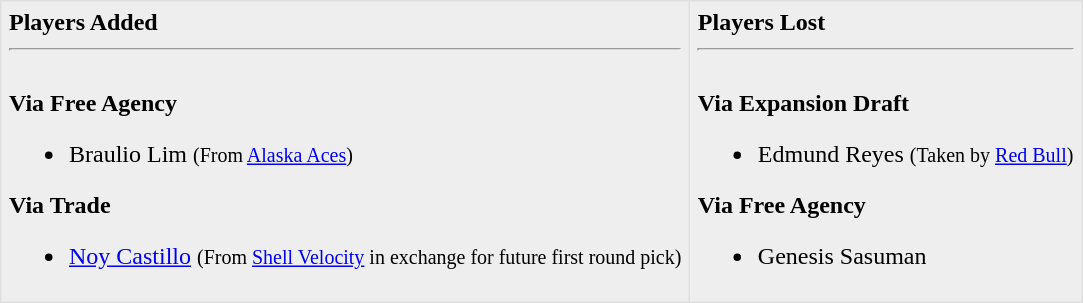<table border=1 style="border-collapse:collapse; background-color:#eeeeee" bordercolor="#DFDFDF" cellpadding="5">
<tr>
<td valign="top"><strong>Players Added</strong> <hr><br><strong>Via Free Agency</strong><ul><li>Braulio Lim <small>(From <a href='#'>Alaska Aces</a>)</small></li></ul><strong>Via Trade</strong><ul><li><a href='#'>Noy Castillo</a> <small>(From <a href='#'>Shell Velocity</a> in exchange for future first round pick)</small></li></ul></td>
<td valign="top"><strong>Players Lost</strong> <hr><br><strong>Via Expansion Draft</strong><ul><li>Edmund Reyes <small>(Taken by <a href='#'>Red Bull</a>)</small></li></ul><strong>Via Free Agency</strong><ul><li>Genesis Sasuman</li></ul></td>
</tr>
</table>
